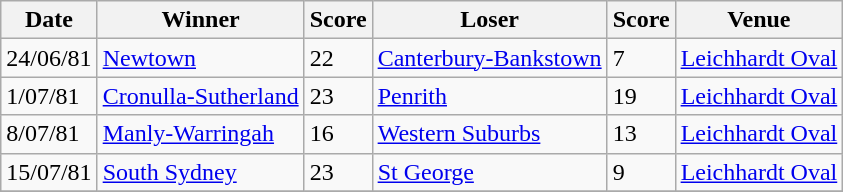<table class="wikitable">
<tr>
<th>Date</th>
<th>Winner</th>
<th>Score</th>
<th>Loser</th>
<th>Score</th>
<th>Venue</th>
</tr>
<tr>
<td>24/06/81</td>
<td> <a href='#'>Newtown</a></td>
<td>22</td>
<td> <a href='#'>Canterbury-Bankstown</a></td>
<td>7</td>
<td><a href='#'>Leichhardt Oval</a></td>
</tr>
<tr>
<td>1/07/81</td>
<td> <a href='#'>Cronulla-Sutherland</a></td>
<td>23</td>
<td> <a href='#'>Penrith</a></td>
<td>19</td>
<td><a href='#'>Leichhardt Oval</a></td>
</tr>
<tr>
<td>8/07/81</td>
<td> <a href='#'>Manly-Warringah</a></td>
<td>16</td>
<td> <a href='#'>Western Suburbs</a></td>
<td>13</td>
<td><a href='#'>Leichhardt Oval</a></td>
</tr>
<tr>
<td>15/07/81</td>
<td> <a href='#'>South Sydney</a></td>
<td>23</td>
<td> <a href='#'>St George</a></td>
<td>9</td>
<td><a href='#'>Leichhardt Oval</a></td>
</tr>
<tr>
</tr>
</table>
